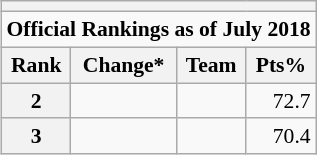<table class="wikitable" style="text-align:center; font-size: 90%; float: right; margin-left: 1em;">
<tr>
<th colspan="4"></th>
</tr>
<tr>
<td colspan=4 style="text-align:center;"><strong>Official Rankings as of July 2018</strong><noinclude></noinclude></td>
</tr>
<tr>
<th>Rank</th>
<th>Change*</th>
<th>Team</th>
<th>Pts%</th>
</tr>
<tr>
<th>2</th>
<td></td>
<td align=left></td>
<td align=right>72.7</td>
</tr>
<tr>
<th>3</th>
<td></td>
<td align=left></td>
<td align=right>70.4</td>
</tr>
</table>
